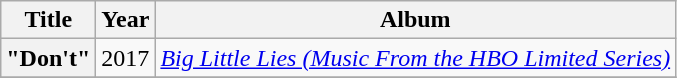<table class="wikitable plainrowheaders" style="text-align:center;">
<tr>
<th scope="col">Title</th>
<th scope="col">Year</th>
<th scope="col">Album</th>
</tr>
<tr>
<th scope="row">"Don't"</th>
<td>2017</td>
<td><em><a href='#'>Big Little Lies (Music From the HBO Limited Series)</a></em></td>
</tr>
<tr>
</tr>
</table>
